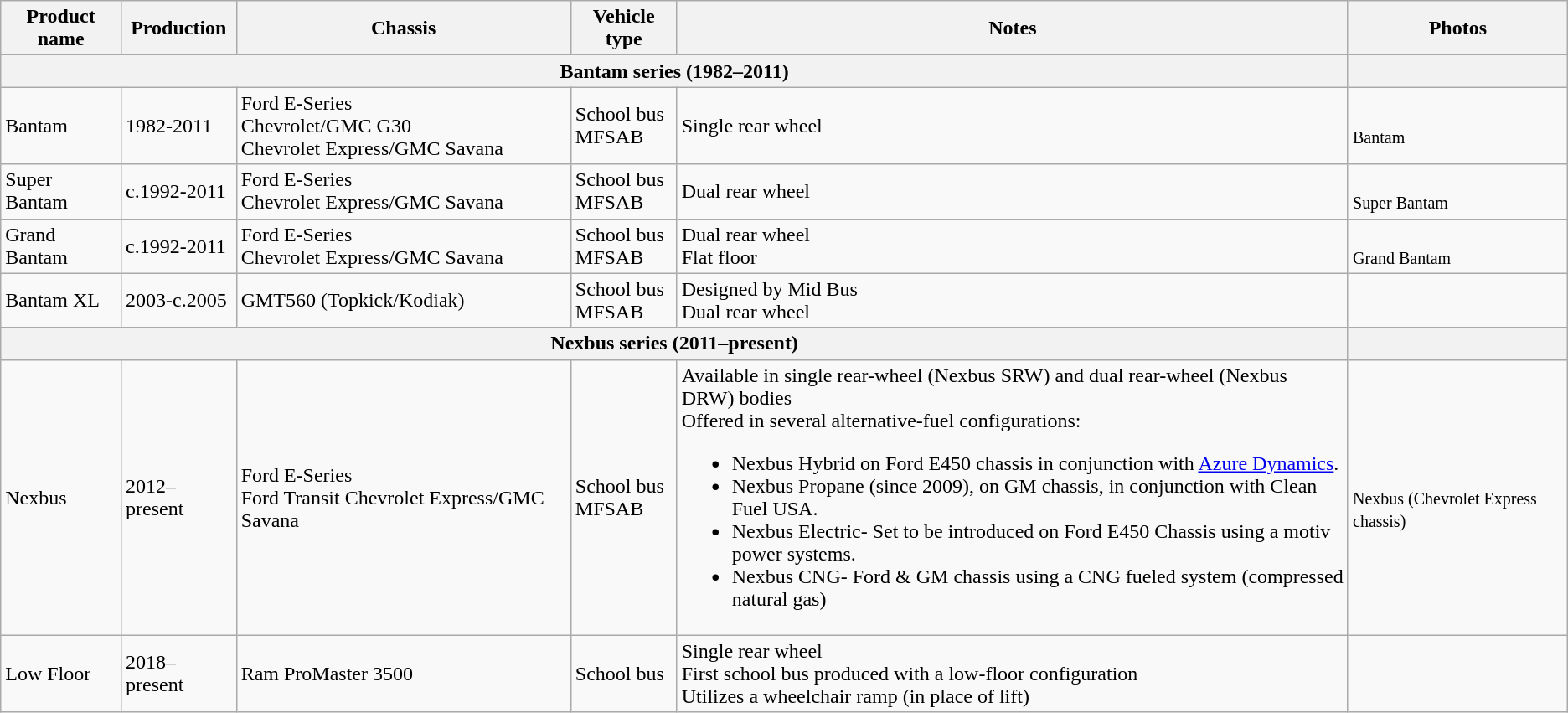<table class="wikitable">
<tr>
<th>Product name</th>
<th>Production</th>
<th>Chassis</th>
<th>Vehicle type</th>
<th>Notes</th>
<th>Photos</th>
</tr>
<tr>
<th colspan="5">Bantam series (1982–2011)</th>
<th></th>
</tr>
<tr>
<td>Bantam</td>
<td>1982-2011</td>
<td>Ford E-Series<br>Chevrolet/GMC G30<br>Chevrolet Express/GMC Savana</td>
<td>School bus<br>MFSAB</td>
<td>Single rear wheel</td>
<td><br><small>Bantam</small></td>
</tr>
<tr>
<td>Super Bantam</td>
<td>c.1992-2011</td>
<td>Ford E-Series<br>Chevrolet Express/GMC Savana</td>
<td>School bus<br>MFSAB</td>
<td>Dual rear wheel</td>
<td><br><small>Super Bantam</small></td>
</tr>
<tr>
<td>Grand Bantam</td>
<td>c.1992-2011</td>
<td>Ford E-Series<br>Chevrolet Express/GMC Savana</td>
<td>School bus<br>MFSAB</td>
<td>Dual rear wheel<br>Flat floor</td>
<td><br><small>Grand Bantam</small></td>
</tr>
<tr>
<td>Bantam XL</td>
<td>2003-c.2005</td>
<td>GMT560 (Topkick/Kodiak)</td>
<td>School bus<br>MFSAB</td>
<td>Designed by Mid Bus<br>Dual rear wheel</td>
<td></td>
</tr>
<tr>
<th colspan="5">Nexbus series (2011–present)</th>
<th></th>
</tr>
<tr>
<td>Nexbus</td>
<td>2012–present</td>
<td>Ford E-Series<br>Ford Transit
Chevrolet Express/GMC Savana</td>
<td>School bus<br>MFSAB</td>
<td>Available in single rear-wheel (Nexbus SRW) and dual rear-wheel (Nexbus DRW) bodies<br>Offered in several alternative-fuel configurations:<ul><li>Nexbus Hybrid on Ford E450 chassis in conjunction with <a href='#'>Azure Dynamics</a>.</li><li>Nexbus Propane (since 2009), on GM chassis, in conjunction with Clean Fuel USA.</li><li>Nexbus Electric- Set to be introduced on Ford E450 Chassis using a motiv power systems.</li><li>Nexbus CNG- Ford & GM chassis using a CNG fueled system (compressed natural gas)</li></ul></td>
<td><br><small>Nexbus (Chevrolet Express chassis)</small></td>
</tr>
<tr>
<td>Low Floor</td>
<td>2018–present</td>
<td>Ram ProMaster 3500</td>
<td>School bus</td>
<td>Single rear wheel<br>First school bus produced with a low-floor configuration
<br>
Utilizes a wheelchair ramp (in place of lift)</td>
<td></td>
</tr>
</table>
